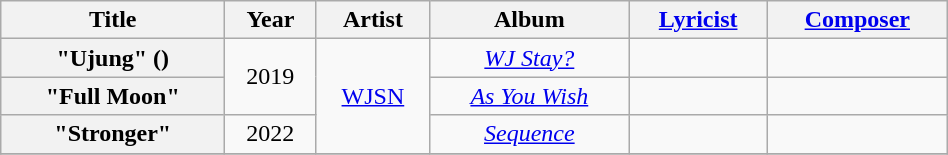<table class="wikitable plainrowheaders" style="text-align:center; width:50%">
<tr>
<th scope="col">Title</th>
<th scope="col">Year</th>
<th scope="col">Artist</th>
<th scope="col">Album</th>
<th scope="col"><a href='#'>Lyricist</a></th>
<th scope="col"><a href='#'>Composer</a></th>
</tr>
<tr>
<th scope="row">"Ujung" ()</th>
<td rowspan="2">2019</td>
<td rowspan="3"><a href='#'>WJSN</a></td>
<td><em><a href='#'>WJ Stay?</a></em></td>
<td></td>
<td></td>
</tr>
<tr>
<th scope="row">"Full Moon"</th>
<td><em><a href='#'>As You Wish</a></em></td>
<td></td>
<td></td>
</tr>
<tr>
<th scope="row">"Stronger" </th>
<td rowspan="1">2022</td>
<td><em><a href='#'>Sequence</a></em></td>
<td></td>
<td></td>
</tr>
<tr>
</tr>
</table>
